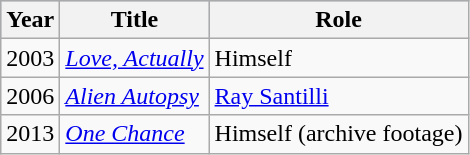<table class="wikitable">
<tr style="background:#b0c4de; text-align:center;">
<th>Year</th>
<th>Title</th>
<th>Role</th>
</tr>
<tr>
<td>2003</td>
<td><em><a href='#'>Love, Actually</a></em></td>
<td>Himself</td>
</tr>
<tr>
<td>2006</td>
<td><em><a href='#'>Alien Autopsy</a></em></td>
<td><a href='#'>Ray Santilli</a></td>
</tr>
<tr>
<td>2013</td>
<td><em><a href='#'>One Chance</a></em></td>
<td>Himself (archive footage)</td>
</tr>
</table>
